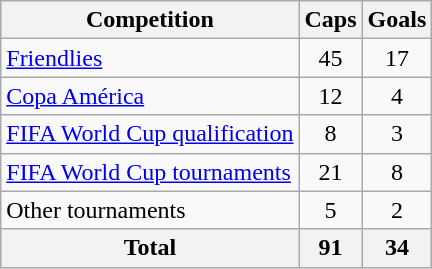<table class="wikitable sortable" style="text-align:center">
<tr>
<th>Competition</th>
<th>Caps</th>
<th>Goals</th>
</tr>
<tr>
<td style="text-align:left"><a href='#'>Friendlies</a></td>
<td>45</td>
<td>17</td>
</tr>
<tr>
<td style="text-align:left"><a href='#'>Copa América</a></td>
<td>12</td>
<td>4</td>
</tr>
<tr>
<td style="text-align:left"><a href='#'>FIFA World Cup qualification</a></td>
<td>8</td>
<td>3</td>
</tr>
<tr>
<td style="text-align:left"><a href='#'>FIFA World Cup tournaments</a></td>
<td>21</td>
<td>8</td>
</tr>
<tr>
<td style="text-align:left">Other tournaments</td>
<td>5</td>
<td>2</td>
</tr>
<tr>
<th>Total</th>
<th>91</th>
<th>34</th>
</tr>
</table>
